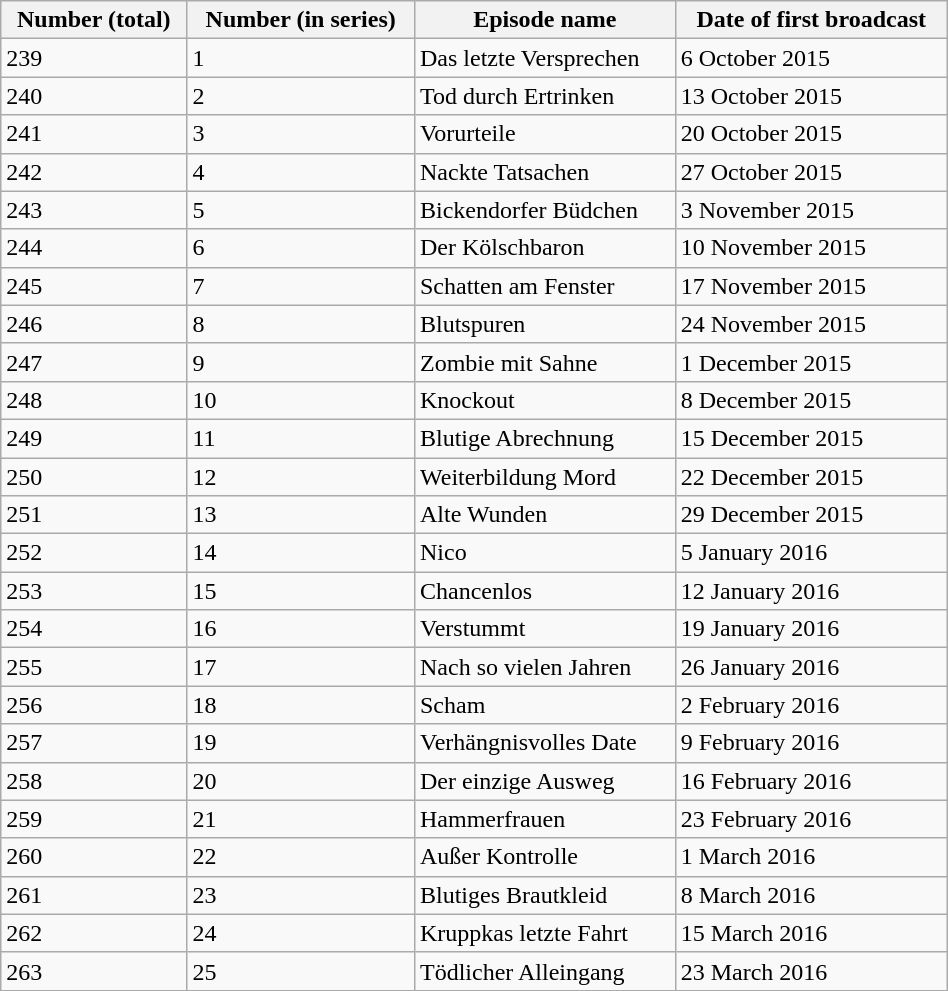<table class="wikitable" width="50%">
<tr class="hintergrundfarbe6">
<th>Number (total)</th>
<th>Number (in series)</th>
<th>Episode name</th>
<th>Date of first broadcast</th>
</tr>
<tr>
<td>239</td>
<td>1</td>
<td>Das letzte Versprechen</td>
<td>6 October 2015</td>
</tr>
<tr>
<td>240</td>
<td>2</td>
<td>Tod durch Ertrinken</td>
<td>13 October 2015</td>
</tr>
<tr>
<td>241</td>
<td>3</td>
<td>Vorurteile</td>
<td>20 October 2015</td>
</tr>
<tr>
<td>242</td>
<td>4</td>
<td>Nackte Tatsachen</td>
<td>27 October 2015</td>
</tr>
<tr>
<td>243</td>
<td>5</td>
<td>Bickendorfer Büdchen</td>
<td>3 November 2015</td>
</tr>
<tr>
<td>244</td>
<td>6</td>
<td>Der Kölschbaron</td>
<td>10 November 2015</td>
</tr>
<tr>
<td>245</td>
<td>7</td>
<td>Schatten am Fenster</td>
<td>17 November 2015</td>
</tr>
<tr>
<td>246</td>
<td>8</td>
<td>Blutspuren</td>
<td>24 November 2015</td>
</tr>
<tr>
<td>247</td>
<td>9</td>
<td>Zombie mit Sahne</td>
<td>1 December 2015</td>
</tr>
<tr>
<td>248</td>
<td>10</td>
<td>Knockout</td>
<td>8 December 2015</td>
</tr>
<tr>
<td>249</td>
<td>11</td>
<td>Blutige Abrechnung</td>
<td>15 December 2015</td>
</tr>
<tr>
<td>250</td>
<td>12</td>
<td>Weiterbildung Mord</td>
<td>22 December 2015</td>
</tr>
<tr>
<td>251</td>
<td>13</td>
<td>Alte Wunden</td>
<td>29 December 2015</td>
</tr>
<tr>
<td>252</td>
<td>14</td>
<td>Nico</td>
<td>5 January 2016</td>
</tr>
<tr>
<td>253</td>
<td>15</td>
<td>Chancenlos</td>
<td>12 January 2016</td>
</tr>
<tr>
<td>254</td>
<td>16</td>
<td>Verstummt</td>
<td>19 January 2016</td>
</tr>
<tr>
<td>255</td>
<td>17</td>
<td>Nach so vielen Jahren</td>
<td>26 January 2016</td>
</tr>
<tr>
<td>256</td>
<td>18</td>
<td>Scham</td>
<td>2 February 2016</td>
</tr>
<tr>
<td>257</td>
<td>19</td>
<td>Verhängnisvolles Date</td>
<td>9 February 2016</td>
</tr>
<tr>
<td>258</td>
<td>20</td>
<td>Der einzige Ausweg</td>
<td>16 February 2016</td>
</tr>
<tr>
<td>259</td>
<td>21</td>
<td>Hammerfrauen</td>
<td>23 February 2016</td>
</tr>
<tr>
<td>260</td>
<td>22</td>
<td>Außer Kontrolle</td>
<td>1 March 2016</td>
</tr>
<tr>
<td>261</td>
<td>23</td>
<td>Blutiges Brautkleid</td>
<td>8 March 2016</td>
</tr>
<tr>
<td>262</td>
<td>24</td>
<td>Kruppkas letzte Fahrt</td>
<td>15 March 2016</td>
</tr>
<tr>
<td>263</td>
<td>25</td>
<td>Tödlicher Alleingang</td>
<td>23 March 2016</td>
</tr>
<tr>
</tr>
</table>
